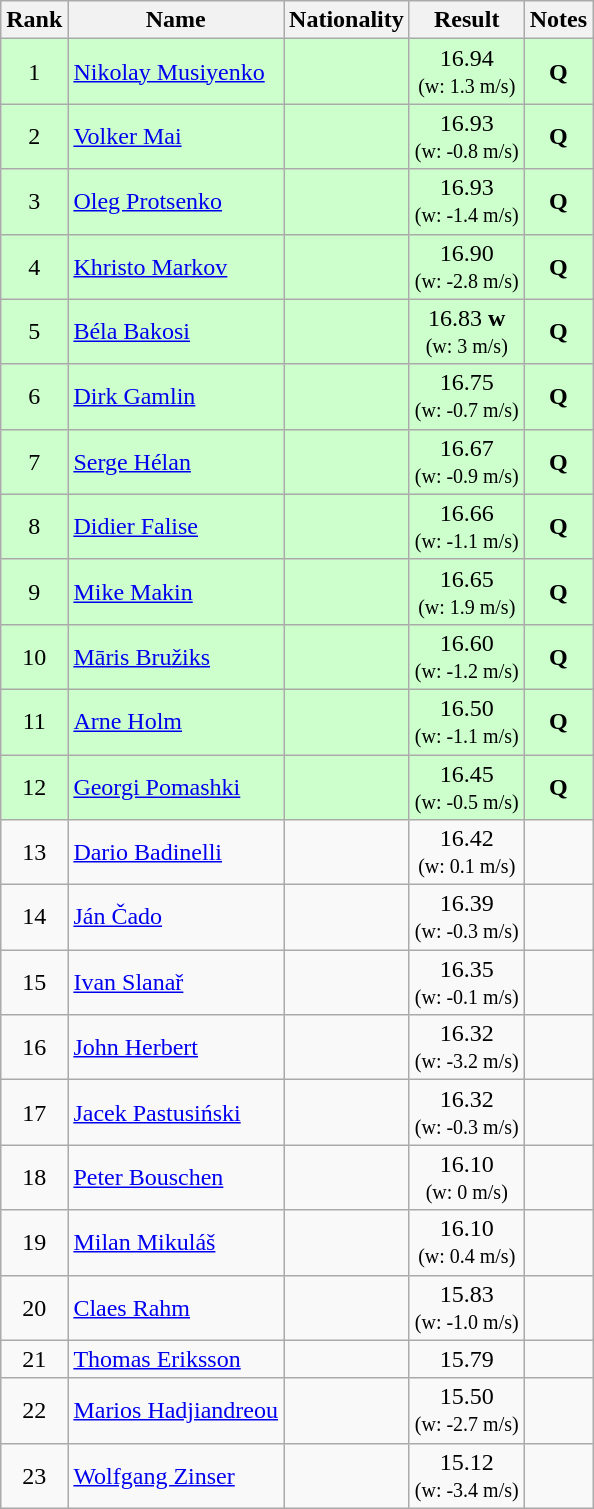<table class="wikitable sortable" style="text-align:center">
<tr>
<th>Rank</th>
<th>Name</th>
<th>Nationality</th>
<th>Result</th>
<th>Notes</th>
</tr>
<tr bgcolor=ccffcc>
<td>1</td>
<td align=left><a href='#'>Nikolay Musiyenko</a></td>
<td align=left></td>
<td>16.94<br><small>(w: 1.3 m/s)</small></td>
<td><strong>Q</strong></td>
</tr>
<tr bgcolor=ccffcc>
<td>2</td>
<td align=left><a href='#'>Volker Mai</a></td>
<td align=left></td>
<td>16.93<br><small>(w: -0.8 m/s)</small></td>
<td><strong>Q</strong></td>
</tr>
<tr bgcolor=ccffcc>
<td>3</td>
<td align=left><a href='#'>Oleg Protsenko</a></td>
<td align=left></td>
<td>16.93<br><small>(w: -1.4 m/s)</small></td>
<td><strong>Q</strong></td>
</tr>
<tr bgcolor=ccffcc>
<td>4</td>
<td align=left><a href='#'>Khristo Markov</a></td>
<td align=left></td>
<td>16.90<br><small>(w: -2.8 m/s)</small></td>
<td><strong>Q</strong></td>
</tr>
<tr bgcolor=ccffcc>
<td>5</td>
<td align=left><a href='#'>Béla Bakosi</a></td>
<td align=left></td>
<td>16.83 <strong>w</strong><br><small>(w: 3 m/s)</small></td>
<td><strong>Q</strong></td>
</tr>
<tr bgcolor=ccffcc>
<td>6</td>
<td align=left><a href='#'>Dirk Gamlin</a></td>
<td align=left></td>
<td>16.75<br><small>(w: -0.7 m/s)</small></td>
<td><strong>Q</strong></td>
</tr>
<tr bgcolor=ccffcc>
<td>7</td>
<td align=left><a href='#'>Serge Hélan</a></td>
<td align=left></td>
<td>16.67<br><small>(w: -0.9 m/s)</small></td>
<td><strong>Q</strong></td>
</tr>
<tr bgcolor=ccffcc>
<td>8</td>
<td align=left><a href='#'>Didier Falise</a></td>
<td align=left></td>
<td>16.66<br><small>(w: -1.1 m/s)</small></td>
<td><strong>Q</strong></td>
</tr>
<tr bgcolor=ccffcc>
<td>9</td>
<td align=left><a href='#'>Mike Makin</a></td>
<td align=left></td>
<td>16.65<br><small>(w: 1.9 m/s)</small></td>
<td><strong>Q</strong></td>
</tr>
<tr bgcolor=ccffcc>
<td>10</td>
<td align=left><a href='#'>Māris Bružiks</a></td>
<td align=left></td>
<td>16.60<br><small>(w: -1.2 m/s)</small></td>
<td><strong>Q</strong></td>
</tr>
<tr bgcolor=ccffcc>
<td>11</td>
<td align=left><a href='#'>Arne Holm</a></td>
<td align=left></td>
<td>16.50<br><small>(w: -1.1 m/s)</small></td>
<td><strong>Q</strong></td>
</tr>
<tr bgcolor=ccffcc>
<td>12</td>
<td align=left><a href='#'>Georgi Pomashki</a></td>
<td align=left></td>
<td>16.45<br><small>(w: -0.5 m/s)</small></td>
<td><strong>Q</strong></td>
</tr>
<tr>
<td>13</td>
<td align=left><a href='#'>Dario Badinelli</a></td>
<td align=left></td>
<td>16.42<br><small>(w: 0.1 m/s)</small></td>
<td></td>
</tr>
<tr>
<td>14</td>
<td align=left><a href='#'>Ján Čado</a></td>
<td align=left></td>
<td>16.39<br><small>(w: -0.3 m/s)</small></td>
<td></td>
</tr>
<tr>
<td>15</td>
<td align=left><a href='#'>Ivan Slanař</a></td>
<td align=left></td>
<td>16.35<br><small>(w: -0.1 m/s)</small></td>
<td></td>
</tr>
<tr>
<td>16</td>
<td align=left><a href='#'>John Herbert</a></td>
<td align=left></td>
<td>16.32<br><small>(w: -3.2 m/s)</small></td>
<td></td>
</tr>
<tr>
<td>17</td>
<td align=left><a href='#'>Jacek Pastusiński</a></td>
<td align=left></td>
<td>16.32<br><small>(w: -0.3 m/s)</small></td>
<td></td>
</tr>
<tr>
<td>18</td>
<td align=left><a href='#'>Peter Bouschen</a></td>
<td align=left></td>
<td>16.10<br><small>(w: 0 m/s)</small></td>
<td></td>
</tr>
<tr>
<td>19</td>
<td align=left><a href='#'>Milan Mikuláš</a></td>
<td align=left></td>
<td>16.10<br><small>(w: 0.4 m/s)</small></td>
<td></td>
</tr>
<tr>
<td>20</td>
<td align=left><a href='#'>Claes Rahm</a></td>
<td align=left></td>
<td>15.83<br><small>(w: -1.0 m/s)</small></td>
<td></td>
</tr>
<tr>
<td>21</td>
<td align=left><a href='#'>Thomas Eriksson</a></td>
<td align=left></td>
<td>15.79</td>
<td></td>
</tr>
<tr>
<td>22</td>
<td align=left><a href='#'>Marios Hadjiandreou</a></td>
<td align=left></td>
<td>15.50<br><small>(w: -2.7 m/s)</small></td>
<td></td>
</tr>
<tr>
<td>23</td>
<td align=left><a href='#'>Wolfgang Zinser</a></td>
<td align=left></td>
<td>15.12<br><small>(w: -3.4 m/s)</small></td>
<td></td>
</tr>
</table>
